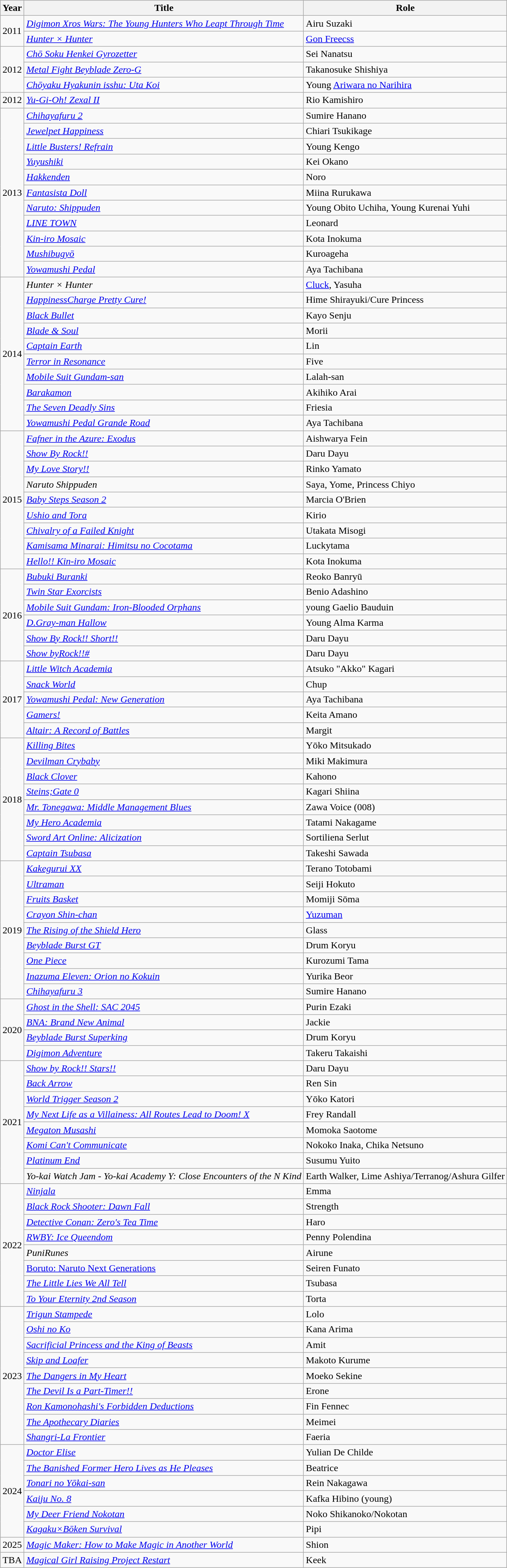<table class="wikitable">
<tr>
<th>Year</th>
<th>Title</th>
<th>Role</th>
</tr>
<tr>
<td rowspan="2">2011</td>
<td><em><a href='#'>Digimon Xros Wars: The Young Hunters Who Leapt Through Time</a></em></td>
<td>Airu Suzaki</td>
</tr>
<tr>
<td><em><a href='#'>Hunter × Hunter</a></em></td>
<td><a href='#'>Gon Freecss</a></td>
</tr>
<tr>
<td rowspan="3">2012</td>
<td><em><a href='#'>Chō Soku Henkei Gyrozetter</a></em></td>
<td>Sei Nanatsu</td>
</tr>
<tr>
<td><em><a href='#'>Metal Fight Beyblade Zero-G</a></em></td>
<td>Takanosuke Shishiya</td>
</tr>
<tr>
<td><em><a href='#'>Chōyaku Hyakunin isshu: Uta Koi</a></em></td>
<td>Young <a href='#'>Ariwara no Narihira</a></td>
</tr>
<tr>
<td rowspan="">2012</td>
<td><em><a href='#'>Yu-Gi-Oh! Zexal II</a></em></td>
<td>Rio Kamishiro</td>
</tr>
<tr>
<td rowspan="11">2013</td>
<td><em><a href='#'>Chihayafuru 2</a></em></td>
<td>Sumire Hanano</td>
</tr>
<tr>
<td><em><a href='#'>Jewelpet Happiness</a></em></td>
<td>Chiari Tsukikage</td>
</tr>
<tr>
<td><em><a href='#'>Little Busters! Refrain</a></em></td>
<td>Young Kengo</td>
</tr>
<tr>
<td><em><a href='#'>Yuyushiki</a></em></td>
<td>Kei Okano</td>
</tr>
<tr>
<td><em><a href='#'>Hakkenden</a></em></td>
<td>Noro</td>
</tr>
<tr>
<td><em><a href='#'>Fantasista Doll</a></em></td>
<td>Miina Rurukawa</td>
</tr>
<tr>
<td><em><a href='#'>Naruto: Shippuden</a></em></td>
<td>Young Obito Uchiha, Young Kurenai Yuhi</td>
</tr>
<tr>
<td><em><a href='#'>LINE TOWN</a></em></td>
<td>Leonard</td>
</tr>
<tr>
<td><em><a href='#'>Kin-iro Mosaic</a></em></td>
<td>Kota Inokuma</td>
</tr>
<tr>
<td><em><a href='#'>Mushibugyō</a></em></td>
<td>Kuroageha</td>
</tr>
<tr>
<td><em><a href='#'>Yowamushi Pedal</a></em></td>
<td>Aya Tachibana</td>
</tr>
<tr>
<td rowspan="10">2014</td>
<td><em>Hunter × Hunter</em></td>
<td><a href='#'>Cluck</a>, Yasuha</td>
</tr>
<tr>
<td><em><a href='#'>HappinessCharge Pretty Cure!</a></em></td>
<td>Hime Shirayuki/Cure Princess</td>
</tr>
<tr>
<td><em><a href='#'>Black Bullet</a></em></td>
<td>Kayo Senju</td>
</tr>
<tr>
<td><em><a href='#'>Blade & Soul</a></em></td>
<td>Morii</td>
</tr>
<tr>
<td><em><a href='#'>Captain Earth</a></em></td>
<td>Lin</td>
</tr>
<tr>
<td><em><a href='#'>Terror in Resonance</a></em></td>
<td>Five</td>
</tr>
<tr>
<td><em><a href='#'>Mobile Suit Gundam-san</a></em></td>
<td>Lalah-san</td>
</tr>
<tr>
<td><em><a href='#'>Barakamon</a></em></td>
<td>Akihiko Arai</td>
</tr>
<tr>
<td><em><a href='#'>The Seven Deadly Sins</a></em></td>
<td>Friesia</td>
</tr>
<tr>
<td><em><a href='#'>Yowamushi Pedal Grande Road</a></em></td>
<td>Aya Tachibana</td>
</tr>
<tr>
<td rowspan="9">2015</td>
<td><em><a href='#'>Fafner in the Azure: Exodus</a></em></td>
<td>Aishwarya Fein</td>
</tr>
<tr>
<td><em><a href='#'>Show By Rock!!</a></em></td>
<td>Daru Dayu</td>
</tr>
<tr>
<td><em><a href='#'>My Love Story!!</a></em></td>
<td>Rinko Yamato</td>
</tr>
<tr>
<td><em>Naruto Shippuden</em></td>
<td>Saya, Yome, Princess Chiyo</td>
</tr>
<tr>
<td><em><a href='#'>Baby Steps Season 2</a></em></td>
<td>Marcia O'Brien</td>
</tr>
<tr>
<td><em><a href='#'>Ushio and Tora</a></em></td>
<td>Kirio</td>
</tr>
<tr>
<td><em><a href='#'>Chivalry of a Failed Knight</a></em></td>
<td>Utakata Misogi</td>
</tr>
<tr>
<td><em><a href='#'>Kamisama Minarai: Himitsu no Cocotama</a></em></td>
<td>Luckytama</td>
</tr>
<tr>
<td><em><a href='#'>Hello!! Kin-iro Mosaic</a></em></td>
<td>Kota Inokuma</td>
</tr>
<tr>
<td rowspan="6">2016</td>
<td><em><a href='#'>Bubuki Buranki</a></em></td>
<td>Reoko Banryū</td>
</tr>
<tr>
<td><em><a href='#'>Twin Star Exorcists</a></em></td>
<td>Benio Adashino</td>
</tr>
<tr>
<td><em><a href='#'>Mobile Suit Gundam: Iron-Blooded Orphans</a></em></td>
<td>young Gaelio Bauduin</td>
</tr>
<tr>
<td><em><a href='#'>D.Gray-man Hallow</a></em></td>
<td>Young Alma Karma</td>
</tr>
<tr>
<td><em><a href='#'>Show By Rock!! Short!!</a></em></td>
<td>Daru Dayu</td>
</tr>
<tr>
<td><em><a href='#'>Show byRock!!#</a></em></td>
<td>Daru Dayu</td>
</tr>
<tr>
<td rowspan="5">2017</td>
<td><em><a href='#'>Little Witch Academia</a></em></td>
<td>Atsuko "Akko" Kagari</td>
</tr>
<tr>
<td><em><a href='#'>Snack World</a></em></td>
<td>Chup</td>
</tr>
<tr>
<td><em><a href='#'>Yowamushi Pedal: New Generation</a></em></td>
<td>Aya Tachibana</td>
</tr>
<tr>
<td><em><a href='#'>Gamers!</a></em></td>
<td>Keita Amano</td>
</tr>
<tr>
<td><em><a href='#'>Altair: A Record of Battles</a></em></td>
<td>Margit</td>
</tr>
<tr>
<td rowspan="8">2018</td>
<td><em><a href='#'>Killing Bites</a></em></td>
<td>Yōko Mitsukado</td>
</tr>
<tr>
<td><em><a href='#'>Devilman Crybaby</a></em></td>
<td>Miki Makimura</td>
</tr>
<tr>
<td><em><a href='#'>Black Clover</a></em></td>
<td>Kahono</td>
</tr>
<tr>
<td><em><a href='#'>Steins;Gate 0</a></em></td>
<td>Kagari Shiina</td>
</tr>
<tr>
<td><em><a href='#'>Mr. Tonegawa: Middle Management Blues</a></em></td>
<td>Zawa Voice (008)</td>
</tr>
<tr>
<td><em><a href='#'>My Hero Academia</a></em></td>
<td>Tatami Nakagame</td>
</tr>
<tr>
<td><em><a href='#'>Sword Art Online: Alicization</a></em></td>
<td>Sortiliena Serlut</td>
</tr>
<tr>
<td><em><a href='#'>Captain Tsubasa</a></em></td>
<td>Takeshi Sawada</td>
</tr>
<tr>
<td rowspan="9">2019</td>
<td><em><a href='#'>Kakegurui XX</a></em></td>
<td>Terano Totobami</td>
</tr>
<tr>
<td><em><a href='#'>Ultraman</a></em></td>
<td>Seiji Hokuto</td>
</tr>
<tr>
<td><em><a href='#'>Fruits Basket</a></em></td>
<td>Momiji Sōma</td>
</tr>
<tr>
<td><em><a href='#'>Crayon Shin-chan</a></em></td>
<td><a href='#'>Yuzuman</a></td>
</tr>
<tr>
<td><em><a href='#'>The Rising of the Shield Hero</a></em></td>
<td>Glass</td>
</tr>
<tr>
<td><em><a href='#'>Beyblade Burst GT</a></em></td>
<td>Drum Koryu</td>
</tr>
<tr>
<td><em><a href='#'>One Piece</a></em></td>
<td>Kurozumi Tama</td>
</tr>
<tr>
<td><em><a href='#'>Inazuma Eleven: Orion no Kokuin</a></em></td>
<td>Yurika Beor</td>
</tr>
<tr>
<td><em><a href='#'>Chihayafuru 3</a></em></td>
<td>Sumire Hanano</td>
</tr>
<tr>
<td rowspan="4">2020</td>
<td><em><a href='#'>Ghost in the Shell: SAC 2045</a></em></td>
<td>Purin Ezaki</td>
</tr>
<tr>
<td><em><a href='#'>BNA: Brand New Animal</a></em></td>
<td>Jackie</td>
</tr>
<tr>
<td><em><a href='#'>Beyblade Burst Superking</a></em></td>
<td>Drum Koryu</td>
</tr>
<tr>
<td><em><a href='#'>Digimon Adventure</a></em></td>
<td>Takeru Takaishi</td>
</tr>
<tr>
<td rowspan="8">2021</td>
<td><em><a href='#'>Show by Rock!! Stars!!</a></em></td>
<td>Daru Dayu</td>
</tr>
<tr>
<td><em><a href='#'>Back Arrow</a></em></td>
<td>Ren Sin</td>
</tr>
<tr>
<td><em><a href='#'>World Trigger Season 2</a></em></td>
<td>Yōko Katori</td>
</tr>
<tr>
<td><em><a href='#'>My Next Life as a Villainess: All Routes Lead to Doom! X</a></em></td>
<td>Frey Randall</td>
</tr>
<tr>
<td><em><a href='#'>Megaton Musashi</a></em></td>
<td>Momoka Saotome</td>
</tr>
<tr>
<td><em><a href='#'>Komi Can't Communicate</a></em></td>
<td>Nokoko Inaka, Chika Netsuno</td>
</tr>
<tr>
<td><em><a href='#'>Platinum End</a></em></td>
<td>Susumu Yuito</td>
</tr>
<tr>
<td><em>Yo-kai Watch Jam - Yo-kai Academy Y: Close Encounters of the N Kind</em></td>
<td>Earth Walker, Lime Ashiya/Terranog/Ashura Gilfer</td>
</tr>
<tr>
<td rowspan="8">2022</td>
<td><em><a href='#'>Ninjala</a></em></td>
<td>Emma</td>
</tr>
<tr>
<td><em><a href='#'>Black Rock Shooter: Dawn Fall</a></em></td>
<td>Strength</td>
</tr>
<tr>
<td><em><a href='#'>Detective Conan: Zero's Tea Time</a></em></td>
<td>Haro</td>
</tr>
<tr>
<td><em><a href='#'>RWBY: Ice Queendom</a></em></td>
<td>Penny Polendina</td>
</tr>
<tr>
<td><em>PuniRunes</em></td>
<td>Airune</td>
</tr>
<tr>
<td><a href='#'>Boruto: Naruto Next Generations</a></td>
<td>Seiren Funato</td>
</tr>
<tr>
<td><em><a href='#'>The Little Lies We All Tell</a></em></td>
<td>Tsubasa</td>
</tr>
<tr>
<td><em><a href='#'>To Your Eternity 2nd Season</a></em></td>
<td>Torta</td>
</tr>
<tr>
<td rowspan="9">2023</td>
<td><em><a href='#'>Trigun Stampede</a></em></td>
<td>Lolo</td>
</tr>
<tr>
<td><em><a href='#'>Oshi no Ko</a></em></td>
<td>Kana Arima</td>
</tr>
<tr>
<td><em><a href='#'>Sacrificial Princess and the King of Beasts</a></em></td>
<td>Amit</td>
</tr>
<tr>
<td><em><a href='#'>Skip and Loafer</a></em></td>
<td>Makoto Kurume</td>
</tr>
<tr>
<td><em><a href='#'>The Dangers in My Heart</a></em></td>
<td>Moeko Sekine</td>
</tr>
<tr>
<td><em><a href='#'>The Devil Is a Part-Timer!!</a></em></td>
<td>Erone</td>
</tr>
<tr>
<td><em><a href='#'>Ron Kamonohashi's Forbidden Deductions</a></em></td>
<td>Fin Fennec</td>
</tr>
<tr>
<td><em><a href='#'>The Apothecary Diaries</a></em></td>
<td>Meimei</td>
</tr>
<tr>
<td><em><a href='#'>Shangri-La Frontier</a></em></td>
<td>Faeria</td>
</tr>
<tr>
<td rowspan="6">2024</td>
<td><em><a href='#'>Doctor Elise</a></em></td>
<td>Yulian De Childe</td>
</tr>
<tr>
<td><em><a href='#'>The Banished Former Hero Lives as He Pleases</a></em></td>
<td>Beatrice</td>
</tr>
<tr>
<td><em><a href='#'>Tonari no Yōkai-san</a></em></td>
<td>Rein Nakagawa</td>
</tr>
<tr>
<td><em><a href='#'>Kaiju No. 8</a></em></td>
<td>Kafka Hibino (young)</td>
</tr>
<tr>
<td><em><a href='#'>My Deer Friend Nokotan</a></em></td>
<td>Noko Shikanoko/Nokotan</td>
</tr>
<tr>
<td><em><a href='#'>Kagaku×Bōken Survival</a></em></td>
<td>Pipi</td>
</tr>
<tr>
<td rowspan="1">2025</td>
<td><em><a href='#'>Magic Maker: How to Make Magic in Another World</a></em></td>
<td>Shion</td>
</tr>
<tr>
<td>TBA</td>
<td><em><a href='#'>Magical Girl Raising Project Restart</a></em></td>
<td>Keek</td>
</tr>
</table>
